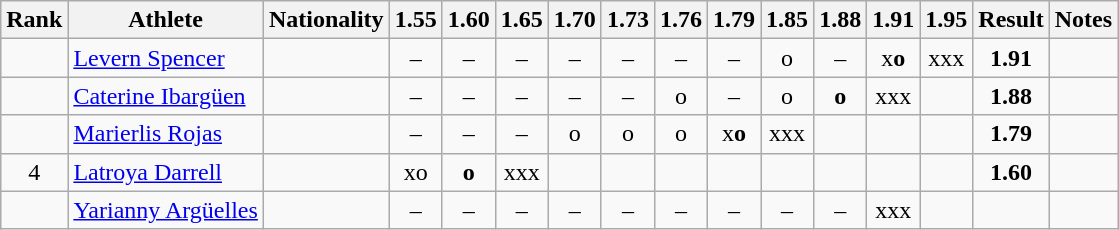<table class="wikitable sortable" style="text-align:center">
<tr>
<th>Rank</th>
<th>Athlete</th>
<th>Nationality</th>
<th>1.55</th>
<th>1.60</th>
<th>1.65</th>
<th>1.70</th>
<th>1.73</th>
<th>1.76</th>
<th>1.79</th>
<th>1.85</th>
<th>1.88</th>
<th>1.91</th>
<th>1.95</th>
<th>Result</th>
<th>Notes</th>
</tr>
<tr>
<td></td>
<td align="left"><a href='#'>Levern Spencer</a></td>
<td align=left></td>
<td>–</td>
<td>–</td>
<td>–</td>
<td>–</td>
<td>–</td>
<td>–</td>
<td>–</td>
<td>o</td>
<td>–</td>
<td>x<strong>o</strong></td>
<td>xxx</td>
<td><strong>1.91</strong></td>
<td></td>
</tr>
<tr>
<td></td>
<td align="left"><a href='#'>Caterine Ibargüen</a></td>
<td align=left></td>
<td>–</td>
<td>–</td>
<td>–</td>
<td>–</td>
<td>–</td>
<td>o</td>
<td>–</td>
<td>o</td>
<td><strong>o</strong></td>
<td>xxx</td>
<td></td>
<td><strong>1.88</strong></td>
<td></td>
</tr>
<tr>
<td></td>
<td align="left"><a href='#'>Marierlis Rojas</a></td>
<td align=left></td>
<td>–</td>
<td>–</td>
<td>–</td>
<td>o</td>
<td>o</td>
<td>o</td>
<td>x<strong>o</strong></td>
<td>xxx</td>
<td></td>
<td></td>
<td></td>
<td><strong>1.79</strong></td>
<td></td>
</tr>
<tr>
<td>4</td>
<td align="left"><a href='#'>Latroya Darrell</a></td>
<td align=left></td>
<td>xo</td>
<td><strong>o</strong></td>
<td>xxx</td>
<td></td>
<td></td>
<td></td>
<td></td>
<td></td>
<td></td>
<td></td>
<td></td>
<td><strong>1.60</strong></td>
<td></td>
</tr>
<tr>
<td></td>
<td align="left"><a href='#'>Yarianny Argüelles</a></td>
<td align=left></td>
<td>–</td>
<td>–</td>
<td>–</td>
<td>–</td>
<td>–</td>
<td>–</td>
<td>–</td>
<td>–</td>
<td>–</td>
<td>xxx</td>
<td></td>
<td><strong></strong></td>
<td></td>
</tr>
</table>
